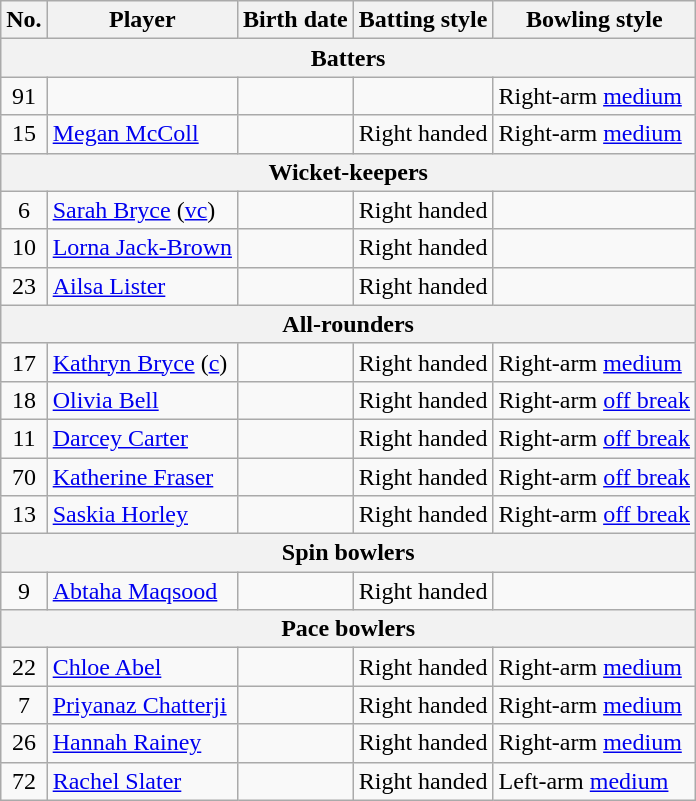<table class="wikitable sortable hover-highlight">
<tr>
<th scope=col>No.</th>
<th scope=col class=unsortable>Player</th>
<th scope=col>Birth date</th>
<th scope=col>Batting style</th>
<th scope=col>Bowling style</th>
</tr>
<tr>
<th colspan=10>Batters</th>
</tr>
<tr>
<td style="text-align:center;">91</td>
<td></td>
<td></td>
<td></td>
<td>Right-arm <a href='#'>medium</a></td>
</tr>
<tr>
<td style="text-align:center;">15</td>
<td><a href='#'>Megan McColl</a></td>
<td></td>
<td>Right handed</td>
<td>Right-arm <a href='#'>medium</a></td>
</tr>
<tr>
<th colspan=10>Wicket-keepers</th>
</tr>
<tr>
<td style="text-align:center;">6</td>
<td><a href='#'>Sarah Bryce</a> (<a href='#'>vc</a>)</td>
<td></td>
<td>Right handed</td>
<td></td>
</tr>
<tr>
<td style="text-align:center;">10</td>
<td><a href='#'>Lorna Jack-Brown</a></td>
<td></td>
<td>Right handed</td>
<td></td>
</tr>
<tr>
<td style="text-align:center;">23</td>
<td><a href='#'>Ailsa Lister</a></td>
<td></td>
<td>Right handed</td>
<td></td>
</tr>
<tr>
<th colspan=10>All-rounders</th>
</tr>
<tr>
<td style="text-align:center;">17</td>
<td><a href='#'>Kathryn Bryce</a> (<a href='#'>c</a>)</td>
<td></td>
<td>Right handed</td>
<td>Right-arm <a href='#'>medium</a></td>
</tr>
<tr>
<td style="text-align:center;">18</td>
<td><a href='#'>Olivia Bell</a></td>
<td></td>
<td>Right handed</td>
<td>Right-arm <a href='#'>off break</a></td>
</tr>
<tr>
<td style="text-align:center;">11</td>
<td><a href='#'>Darcey Carter</a></td>
<td></td>
<td>Right handed</td>
<td>Right-arm <a href='#'>off break</a></td>
</tr>
<tr>
<td style="text-align:center;">70</td>
<td><a href='#'>Katherine Fraser</a></td>
<td></td>
<td>Right handed</td>
<td>Right-arm <a href='#'>off break</a></td>
</tr>
<tr>
<td style="text-align:center;">13</td>
<td><a href='#'>Saskia Horley</a></td>
<td></td>
<td>Right handed</td>
<td>Right-arm <a href='#'>off break</a></td>
</tr>
<tr>
<th colspan=10>Spin bowlers</th>
</tr>
<tr>
<td style="text-align:center;">9</td>
<td><a href='#'>Abtaha Maqsood</a></td>
<td></td>
<td>Right handed</td>
<td></td>
</tr>
<tr>
<th colspan=10>Pace bowlers</th>
</tr>
<tr>
<td style="text-align:center;">22</td>
<td><a href='#'>Chloe Abel</a></td>
<td></td>
<td>Right handed</td>
<td>Right-arm <a href='#'>medium</a></td>
</tr>
<tr>
<td style="text-align:center;">7</td>
<td><a href='#'>Priyanaz Chatterji</a></td>
<td></td>
<td>Right handed</td>
<td>Right-arm <a href='#'>medium</a></td>
</tr>
<tr>
<td style="text-align:center;">26</td>
<td><a href='#'>Hannah Rainey</a></td>
<td></td>
<td>Right handed</td>
<td>Right-arm <a href='#'>medium</a></td>
</tr>
<tr>
<td style="text-align:center;">72</td>
<td><a href='#'>Rachel Slater</a></td>
<td></td>
<td>Right handed</td>
<td>Left-arm <a href='#'>medium</a></td>
</tr>
</table>
